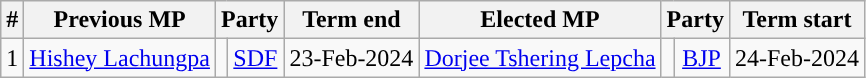<table class="wikitable" style="text-align:center;">
<tr>
<th>#</th>
<th>Previous MP</th>
<th colspan="2">Party</th>
<th>Term end</th>
<th>Elected MP</th>
<th colspan="2">Party</th>
<th>Term start</th>
</tr>
<tr>
<td>1</td>
<td><a href='#'>Hishey Lachungpa</a></td>
<td></td>
<td><a href='#'>SDF</a></td>
<td>23-Feb-2024</td>
<td><a href='#'>Dorjee Tshering Lepcha</a></td>
<td></td>
<td><a href='#'>BJP</a></td>
<td>24-Feb-2024</td>
</tr>
</table>
